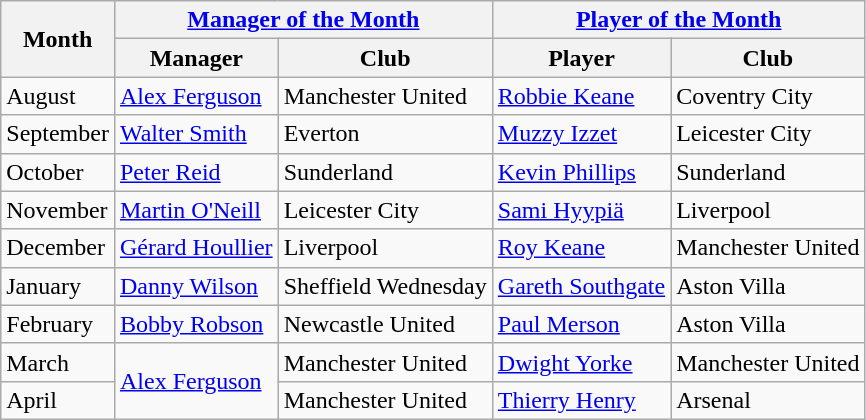<table class="wikitable">
<tr>
<th rowspan="2">Month</th>
<th colspan="2"><a href='#'>Manager of the Month</a></th>
<th colspan="2"><a href='#'>Player of the Month</a></th>
</tr>
<tr>
<th>Manager</th>
<th>Club</th>
<th>Player</th>
<th>Club</th>
</tr>
<tr>
<td>August</td>
<td> <a href='#'>Alex Ferguson</a></td>
<td>Manchester United</td>
<td> <a href='#'>Robbie Keane</a></td>
<td>Coventry City</td>
</tr>
<tr>
<td>September</td>
<td> <a href='#'>Walter Smith</a></td>
<td>Everton</td>
<td> <a href='#'>Muzzy Izzet</a></td>
<td>Leicester City</td>
</tr>
<tr>
<td>October</td>
<td> <a href='#'>Peter Reid</a></td>
<td>Sunderland</td>
<td> <a href='#'>Kevin Phillips</a></td>
<td>Sunderland</td>
</tr>
<tr>
<td>November</td>
<td> <a href='#'>Martin O'Neill</a></td>
<td>Leicester City</td>
<td> <a href='#'>Sami Hyypiä</a></td>
<td>Liverpool</td>
</tr>
<tr>
<td>December</td>
<td> <a href='#'>Gérard Houllier</a></td>
<td>Liverpool</td>
<td> <a href='#'>Roy Keane</a></td>
<td>Manchester United</td>
</tr>
<tr>
<td>January</td>
<td> <a href='#'>Danny Wilson</a></td>
<td>Sheffield Wednesday</td>
<td> <a href='#'>Gareth Southgate</a></td>
<td>Aston Villa</td>
</tr>
<tr>
<td>February</td>
<td> <a href='#'>Bobby Robson</a></td>
<td>Newcastle United</td>
<td> <a href='#'>Paul Merson</a></td>
<td>Aston Villa</td>
</tr>
<tr>
<td>March</td>
<td rowspan=2> <a href='#'>Alex Ferguson</a></td>
<td>Manchester United</td>
<td> <a href='#'>Dwight Yorke</a></td>
<td>Manchester United</td>
</tr>
<tr>
<td>April</td>
<td>Manchester United</td>
<td> <a href='#'>Thierry Henry</a></td>
<td>Arsenal</td>
</tr>
</table>
